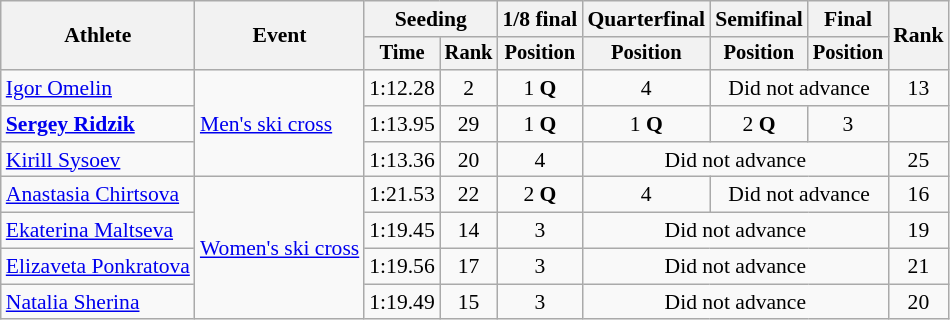<table class=wikitable style="text-align:center; font-size:90%">
<tr>
<th rowspan=2>Athlete</th>
<th rowspan=2>Event</th>
<th colspan=2>Seeding</th>
<th>1/8 final</th>
<th>Quarterfinal</th>
<th>Semifinal</th>
<th>Final</th>
<th rowspan=2>Rank</th>
</tr>
<tr style="font-size:95%">
<th>Time</th>
<th>Rank</th>
<th>Position</th>
<th>Position</th>
<th>Position</th>
<th>Position</th>
</tr>
<tr>
<td align=left><a href='#'>Igor Omelin</a></td>
<td align=left rowspan=3><a href='#'>Men's ski cross</a></td>
<td>1:12.28</td>
<td>2</td>
<td>1 <strong>Q</strong></td>
<td>4</td>
<td colspan=2>Did not advance</td>
<td>13</td>
</tr>
<tr>
<td align=left><strong><a href='#'>Sergey Ridzik</a></strong></td>
<td>1:13.95</td>
<td>29</td>
<td>1 <strong>Q</strong></td>
<td>1 <strong>Q</strong></td>
<td>2 <strong>Q</strong></td>
<td>3</td>
<td></td>
</tr>
<tr>
<td align=left><a href='#'>Kirill Sysoev</a></td>
<td>1:13.36</td>
<td>20</td>
<td>4</td>
<td colspan=3>Did not advance</td>
<td>25</td>
</tr>
<tr>
<td align=left><a href='#'>Anastasia Chirtsova</a></td>
<td align=left rowspan=4><a href='#'>Women's ski cross</a></td>
<td>1:21.53</td>
<td>22</td>
<td>2 <strong>Q</strong></td>
<td>4</td>
<td colspan=2>Did not advance</td>
<td>16</td>
</tr>
<tr>
<td align=left><a href='#'>Ekaterina Maltseva</a></td>
<td>1:19.45</td>
<td>14</td>
<td>3</td>
<td colspan=3>Did not advance</td>
<td>19</td>
</tr>
<tr>
<td align=left><a href='#'>Elizaveta Ponkratova</a></td>
<td>1:19.56</td>
<td>17</td>
<td>3</td>
<td colspan=3>Did not advance</td>
<td>21</td>
</tr>
<tr>
<td align=left><a href='#'>Natalia Sherina</a></td>
<td>1:19.49</td>
<td>15</td>
<td>3</td>
<td colspan=3>Did not advance</td>
<td>20</td>
</tr>
</table>
